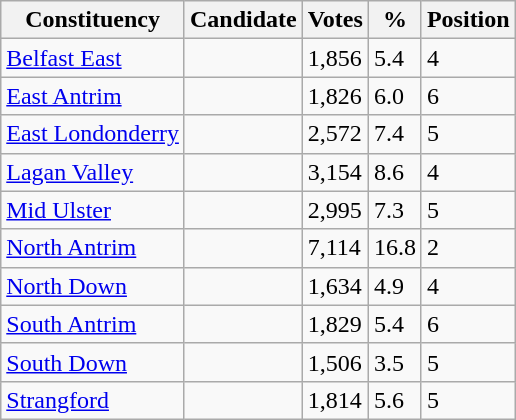<table class="wikitable sortable">
<tr>
<th>Constituency</th>
<th>Candidate</th>
<th>Votes</th>
<th>%</th>
<th>Position</th>
</tr>
<tr>
<td><a href='#'>Belfast East</a></td>
<td></td>
<td>1,856</td>
<td>5.4</td>
<td>4</td>
</tr>
<tr>
<td><a href='#'>East Antrim</a></td>
<td></td>
<td>1,826</td>
<td>6.0</td>
<td>6</td>
</tr>
<tr>
<td><a href='#'>East Londonderry</a></td>
<td></td>
<td>2,572</td>
<td>7.4</td>
<td>5</td>
</tr>
<tr>
<td><a href='#'>Lagan Valley</a></td>
<td></td>
<td>3,154</td>
<td>8.6</td>
<td>4</td>
</tr>
<tr>
<td><a href='#'>Mid Ulster</a></td>
<td></td>
<td>2,995</td>
<td>7.3</td>
<td>5</td>
</tr>
<tr>
<td><a href='#'>North Antrim</a></td>
<td></td>
<td>7,114</td>
<td>16.8</td>
<td>2</td>
</tr>
<tr>
<td><a href='#'>North Down</a></td>
<td></td>
<td>1,634</td>
<td>4.9</td>
<td>4</td>
</tr>
<tr>
<td><a href='#'>South Antrim</a></td>
<td></td>
<td>1,829</td>
<td>5.4</td>
<td>6</td>
</tr>
<tr>
<td><a href='#'>South Down</a></td>
<td></td>
<td>1,506</td>
<td>3.5</td>
<td>5</td>
</tr>
<tr>
<td><a href='#'>Strangford</a></td>
<td></td>
<td>1,814</td>
<td>5.6</td>
<td>5</td>
</tr>
</table>
